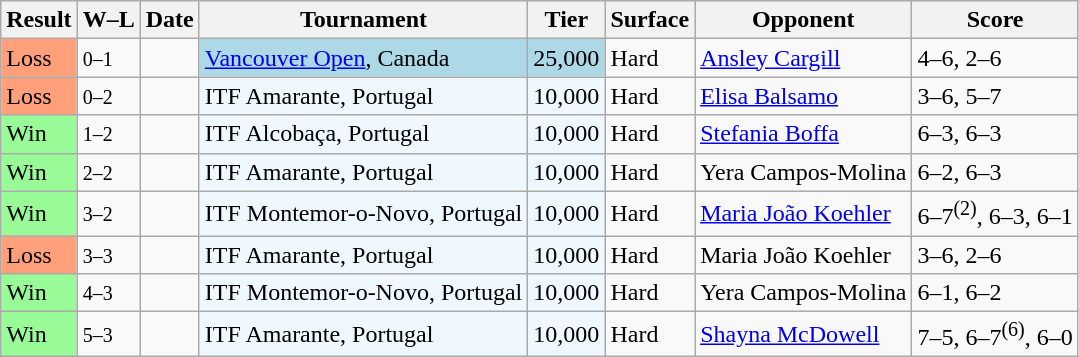<table class="sortable wikitable">
<tr>
<th>Result</th>
<th class="unsortable">W–L</th>
<th>Date</th>
<th>Tournament</th>
<th>Tier</th>
<th>Surface</th>
<th>Opponent</th>
<th class="unsortable">Score</th>
</tr>
<tr>
<td style="background:#ffa07a;">Loss</td>
<td><small>0–1</small></td>
<td></td>
<td style="background:lightblue;"><a href='#'>Vancouver Open</a>, Canada</td>
<td style="background:lightblue;">25,000</td>
<td>Hard</td>
<td> <a href='#'>Ansley Cargill</a></td>
<td>4–6, 2–6</td>
</tr>
<tr>
<td style="background:#ffa07a;">Loss</td>
<td><small>0–2</small></td>
<td></td>
<td style="background:#f0f8ff;">ITF Amarante, Portugal</td>
<td style="background:#f0f8ff;">10,000</td>
<td>Hard</td>
<td> <a href='#'>Elisa Balsamo</a></td>
<td>3–6, 5–7</td>
</tr>
<tr>
<td style="background:#98fb98;">Win</td>
<td><small>1–2</small></td>
<td></td>
<td style="background:#f0f8ff;">ITF Alcobaça, Portugal</td>
<td style="background:#f0f8ff;">10,000</td>
<td>Hard</td>
<td> <a href='#'>Stefania Boffa</a></td>
<td>6–3, 6–3</td>
</tr>
<tr>
<td style="background:#98fb98;">Win</td>
<td><small>2–2</small></td>
<td></td>
<td style="background:#f0f8ff;">ITF Amarante, Portugal</td>
<td style="background:#f0f8ff;">10,000</td>
<td>Hard</td>
<td> Yera Campos-Molina</td>
<td>6–2, 6–3</td>
</tr>
<tr>
<td style="background:#98fb98;">Win</td>
<td><small>3–2</small></td>
<td></td>
<td style="background:#f0f8ff;">ITF Montemor-o-Novo, Portugal</td>
<td style="background:#f0f8ff;">10,000</td>
<td>Hard</td>
<td> <a href='#'>Maria João Koehler</a></td>
<td>6–7<sup>(2)</sup>, 6–3, 6–1</td>
</tr>
<tr>
<td style="background:#ffa07a;">Loss</td>
<td><small>3–3</small></td>
<td></td>
<td style="background:#f0f8ff;">ITF Amarante, Portugal</td>
<td style="background:#f0f8ff;">10,000</td>
<td>Hard</td>
<td> Maria João Koehler</td>
<td>3–6, 2–6</td>
</tr>
<tr>
<td style="background:#98fb98;">Win</td>
<td><small>4–3</small></td>
<td></td>
<td style="background:#f0f8ff;">ITF Montemor-o-Novo, Portugal</td>
<td style="background:#f0f8ff;">10,000</td>
<td>Hard</td>
<td> Yera Campos-Molina</td>
<td>6–1, 6–2</td>
</tr>
<tr>
<td style="background:#98fb98;">Win</td>
<td><small>5–3</small></td>
<td></td>
<td style="background:#f0f8ff;">ITF Amarante, Portugal</td>
<td style="background:#f0f8ff;">10,000</td>
<td>Hard</td>
<td> <a href='#'>Shayna McDowell</a></td>
<td>7–5, 6–7<sup>(6)</sup>, 6–0</td>
</tr>
</table>
